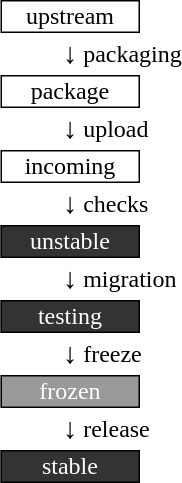<table style="margin: 0 auto 1ex auto">
<tr>
<td style="width: 5ex"></td>
<td style="width: 1ex"></td>
<td style="width: 5ex"></td>
<td style="width: 4ex"></td>
</tr>
<tr>
<td align="center" colspan="3" style="border: 1px solid">upstream</td>
<td></td>
</tr>
<tr>
<td></td>
<td style="font-size: larger">↓</td>
<td align="left" colspan="2">packaging</td>
</tr>
<tr>
<td align="center" colspan="3" style="border: 1px solid">package</td>
<td></td>
</tr>
<tr>
<td></td>
<td style="font-size: larger">↓</td>
<td align="left" colspan="2">upload</td>
</tr>
<tr>
<td align="center" colspan="3" style="border: 1px solid">incoming</td>
<td></td>
</tr>
<tr>
<td></td>
<td style="font-size: larger">↓</td>
<td align="left" colspan="2">checks</td>
</tr>
<tr>
<td align="center" colspan="3" style="background-color: #333; border: 1px solid #000; color: #fff">unstable</td>
<td></td>
</tr>
<tr>
<td></td>
<td style="font-size: larger">↓</td>
<td align="left" colspan="2">migration</td>
</tr>
<tr>
<td align="center" colspan="3" style="background-color: #333; border: 1px solid #000; color: #fff">testing</td>
<td></td>
</tr>
<tr>
<td></td>
<td style="font-size: larger">↓</td>
<td align="left" colspan="2">freeze</td>
</tr>
<tr>
<td align="center" colspan="3" style="background-color: #999; border: 1px solid #000; color: #fff">frozen</td>
<td></td>
</tr>
<tr>
<td></td>
<td style="font-size: larger">↓</td>
<td align="left" colspan="2">release</td>
</tr>
<tr>
<td align="center" colspan="3" style="background-color: #333; border: 1px solid #000; color: #fff">stable</td>
<td></td>
</tr>
<tr>
</tr>
</table>
